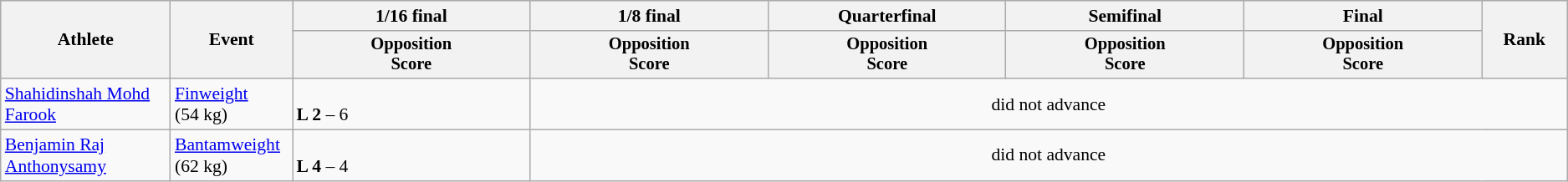<table class="wikitable" style="text-align:left; font-size:90%">
<tr>
<th rowspan=2 width="10%">Athlete</th>
<th rowspan=2 width="6%">Event</th>
<th width="14%">1/16 final</th>
<th width="14%">1/8 final</th>
<th width="14%">Quarterfinal</th>
<th width="14%">Semifinal</th>
<th width="14%">Final</th>
<th rowspan=2 width="5%">Rank</th>
</tr>
<tr style="font-size:95%">
<th>Opposition<br>Score</th>
<th>Opposition<br>Score</th>
<th>Opposition<br>Score</th>
<th>Opposition<br>Score</th>
<th>Opposition<br>Score</th>
</tr>
<tr>
<td><a href='#'>Shahidinshah Mohd Farook</a></td>
<td><a href='#'>Finweight</a> (54 kg)</td>
<td><br><strong>L 2</strong> – 6</td>
<td align=center colspan=5>did not advance</td>
</tr>
<tr>
<td><a href='#'>Benjamin Raj Anthonysamy</a></td>
<td><a href='#'>Bantamweight</a> (62 kg)</td>
<td><br><strong>L 4</strong> – 4</td>
<td align=center colspan=5>did not advance</td>
</tr>
</table>
